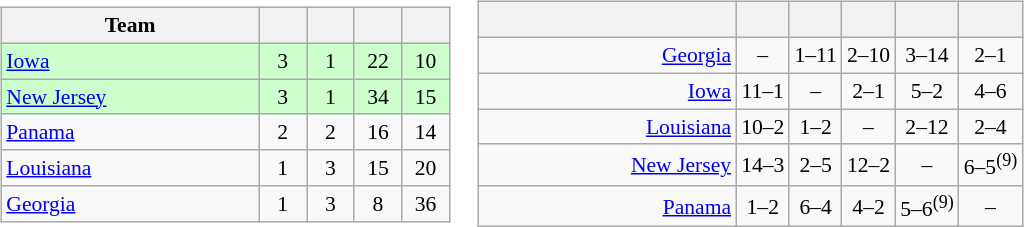<table>
<tr>
<td><br><table class="wikitable" style="text-align: center; font-size: 90%;">
<tr>
<th width=165>Team</th>
<th width=25></th>
<th width=25></th>
<th width=25></th>
<th width=25></th>
</tr>
<tr bgcolor="#ccffcc">
<td align="left"> <a href='#'>Iowa</a></td>
<td>3</td>
<td>1</td>
<td>22</td>
<td>10</td>
</tr>
<tr bgcolor="#ccffcc">
<td align="left"> <a href='#'>New Jersey</a></td>
<td>3</td>
<td>1</td>
<td>34</td>
<td>15</td>
</tr>
<tr>
<td align="left"> <a href='#'>Panama</a></td>
<td>2</td>
<td>2</td>
<td>16</td>
<td>14</td>
</tr>
<tr>
<td align="left"> <a href='#'>Louisiana</a></td>
<td>1</td>
<td>3</td>
<td>15</td>
<td>20</td>
</tr>
<tr>
<td align="left"> <a href='#'>Georgia</a></td>
<td>1</td>
<td>3</td>
<td>8</td>
<td>36</td>
</tr>
</table>
</td>
<td><br><table class="wikitable" style="text-align:center; font-size:90%;">
<tr>
<th width=165> </th>
<th></th>
<th></th>
<th></th>
<th></th>
<th></th>
</tr>
<tr>
<td style="text-align:right;"><a href='#'>Georgia</a> </td>
<td>–</td>
<td>1–11</td>
<td>2–10</td>
<td>3–14</td>
<td>2–1</td>
</tr>
<tr>
<td style="text-align:right;"><a href='#'>Iowa</a> </td>
<td>11–1</td>
<td>–</td>
<td>2–1</td>
<td>5–2</td>
<td>4–6</td>
</tr>
<tr>
<td style="text-align:right;"><a href='#'>Louisiana</a> </td>
<td>10–2</td>
<td>1–2</td>
<td>–</td>
<td>2–12</td>
<td>2–4</td>
</tr>
<tr>
<td style="text-align:right;"><a href='#'>New Jersey</a> </td>
<td>14–3</td>
<td>2–5</td>
<td>12–2</td>
<td>–</td>
<td>6–5<sup>(9)</sup></td>
</tr>
<tr>
<td style="text-align:right;"><a href='#'>Panama</a> </td>
<td>1–2</td>
<td>6–4</td>
<td>4–2</td>
<td>5–6<sup>(9)</sup></td>
<td>–</td>
</tr>
</table>
</td>
</tr>
</table>
